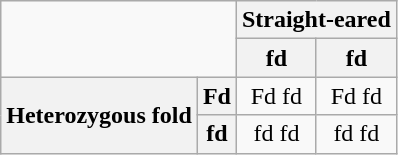<table class="wikitable" style="text-align: center; ">
<tr>
<td colspan="2" rowspan="2"></td>
<th colspan="2">Straight-eared</th>
</tr>
<tr>
<th>fd</th>
<th>fd</th>
</tr>
<tr>
<th rowspan="2">Heterozygous fold</th>
<th>Fd</th>
<td>Fd fd</td>
<td>Fd fd</td>
</tr>
<tr>
<th>fd</th>
<td>fd fd</td>
<td>fd fd</td>
</tr>
</table>
